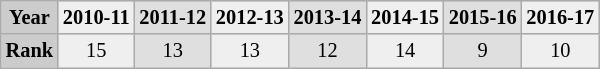<table class="wikitable" style="font-size:85%;text-align:center">
<tr bgcolor="#CCCCCC">
<td><strong>Year</strong></td>
<td bgcolor="#EFEFEF"><strong>2010-11</strong></td>
<td bgcolor="#DFDFDF"><strong>2011-12</strong></td>
<td bgcolor="#EFEFEF"><strong>2012-13</strong></td>
<td bgcolor="#DFDFDF"><strong>2013-14</strong></td>
<td bgcolor="#EFEFEF"><strong>2014-15</strong></td>
<td bgcolor="#DFDFDF"><strong>2015-16</strong></td>
<td bgcolor="#EFEFEF"><strong>2016-17</strong></td>
</tr>
<tr bgcolor="#CCCCCC">
<td><strong>Rank</strong></td>
<td bgcolor="#EFEFEF">15</td>
<td bgcolor="#DFDFDF"><small></small> 13</td>
<td bgcolor="#EFEFEF"><small></small> 13</td>
<td bgcolor="#DFDFDF"><small></small> 12</td>
<td bgcolor="#EFEFEF"><small></small> 14</td>
<td bgcolor="#DFDFDF"><small></small> 9</td>
<td bgcolor="#EFEFEF"><small></small> 10</td>
</tr>
</table>
